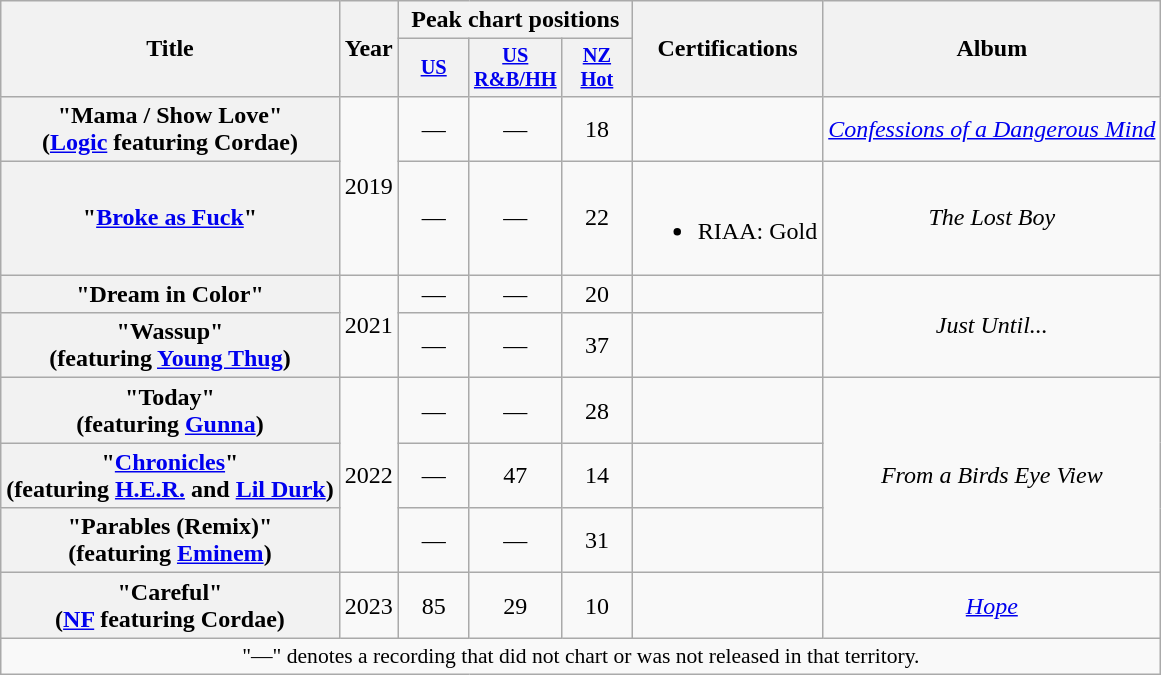<table class="wikitable plainrowheaders" style="text-align:center">
<tr>
<th scope="col" rowspan="2">Title</th>
<th scope="col" rowspan="2">Year</th>
<th scope="col" colspan="3">Peak chart positions</th>
<th rowspan="2">Certifications</th>
<th rowspan="2" scope="col">Album</th>
</tr>
<tr>
<th scope="col" style="width:3em;font-size:85%;"><a href='#'>US</a><br></th>
<th scope="col" style="width:3em;font-size:85%;"><a href='#'>US<br>R&B/HH</a><br></th>
<th scope="col" style="width:3em;font-size:85%;"><a href='#'>NZ<br>Hot</a><br></th>
</tr>
<tr>
<th scope="row">"Mama / Show Love"<br><span>(<a href='#'>Logic</a> featuring Cordae)</span></th>
<td rowspan="2">2019</td>
<td>—</td>
<td>—</td>
<td>18</td>
<td></td>
<td><em><a href='#'>Confessions of a Dangerous Mind</a></em></td>
</tr>
<tr>
<th scope="row">"<a href='#'>Broke as Fuck</a>"</th>
<td>—</td>
<td>—</td>
<td>22</td>
<td><br><ul><li>RIAA: Gold</li></ul></td>
<td><em>The Lost Boy</em></td>
</tr>
<tr>
<th scope="row">"Dream in Color"</th>
<td rowspan="2">2021</td>
<td>—</td>
<td>—</td>
<td>20</td>
<td></td>
<td rowspan="2"><em>Just Until...</em></td>
</tr>
<tr>
<th scope="row">"Wassup"<br><span>(featuring <a href='#'>Young Thug</a>)</span></th>
<td>—</td>
<td>—</td>
<td>37</td>
<td></td>
</tr>
<tr>
<th scope="row">"Today"<br><span>(featuring <a href='#'>Gunna</a>)</span></th>
<td rowspan="3">2022</td>
<td>—</td>
<td>—</td>
<td>28</td>
<td></td>
<td rowspan="3"><em>From a Birds Eye View</em></td>
</tr>
<tr>
<th scope="row">"<a href='#'>Chronicles</a>"<br><span>(featuring <a href='#'>H.E.R.</a> and <a href='#'>Lil Durk</a>)</span></th>
<td>—</td>
<td>47</td>
<td>14</td>
<td></td>
</tr>
<tr>
<th scope="row">"Parables (Remix)"<br><span>(featuring <a href='#'>Eminem</a>)</span></th>
<td>—</td>
<td>—</td>
<td>31</td>
<td></td>
</tr>
<tr>
<th scope="row">"Careful"<br><span>(<a href='#'>NF</a> featuring Cordae)</span></th>
<td>2023</td>
<td>85</td>
<td>29</td>
<td>10</td>
<td></td>
<td><em><a href='#'>Hope</a></em></td>
</tr>
<tr>
<td colspan="7" style="font-size:90%">"—" denotes a recording that did not chart or was not released in that territory.</td>
</tr>
</table>
